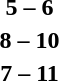<table style="text-align:center">
<tr>
<th width=200></th>
<th width=100></th>
<th width=200></th>
</tr>
<tr>
<td align=right></td>
<td><strong>5 – 6</strong></td>
<td align=left></td>
</tr>
<tr>
<td align=right></td>
<td><strong>8 – 10</strong></td>
<td align=left></td>
</tr>
<tr>
<td align=right></td>
<td><strong>7 – 11</strong></td>
<td align=left></td>
</tr>
</table>
